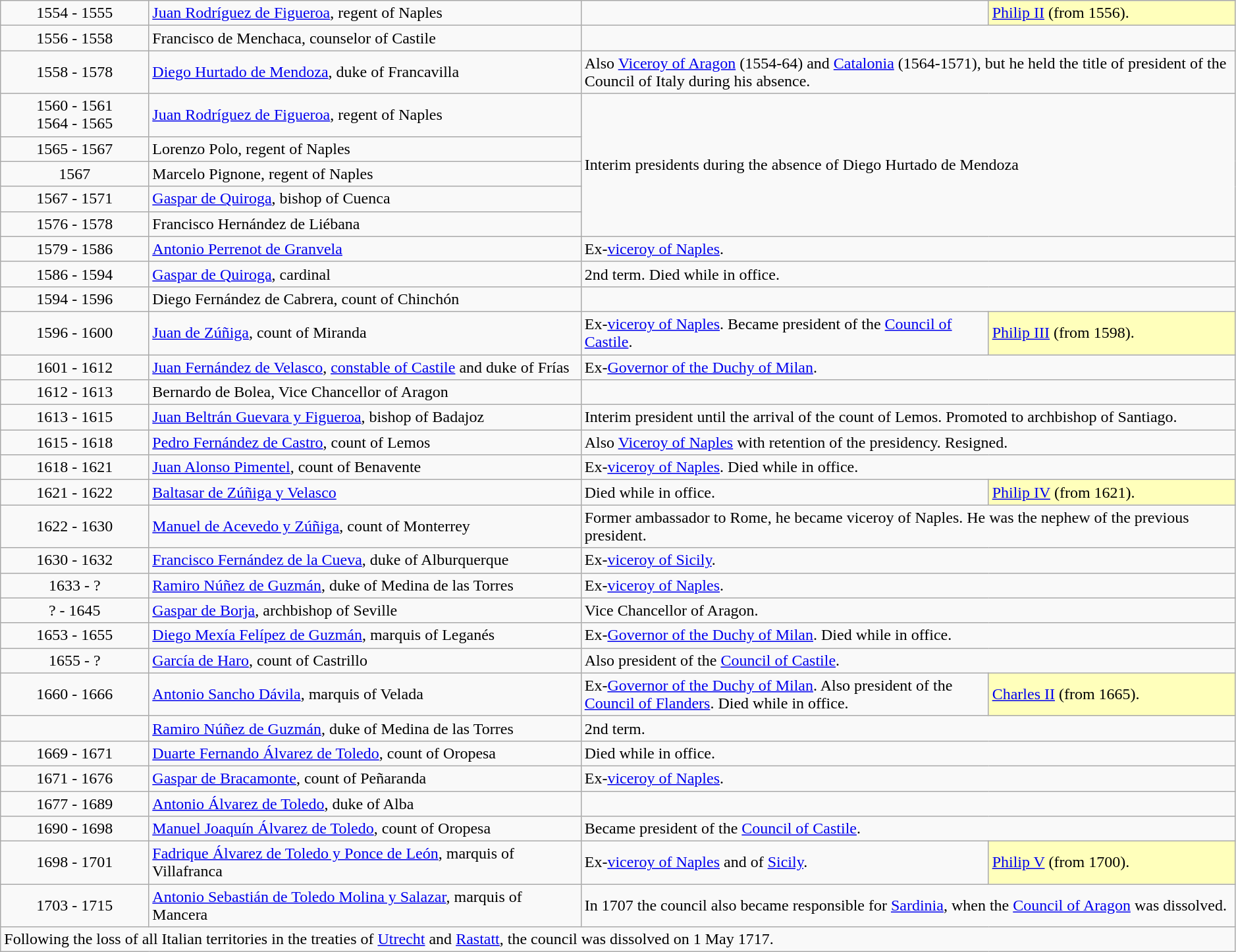<table class=wikitable width="99%" align="center">
<tr>
<td align=center width="12%">1554 - 1555</td>
<td width="35%"><a href='#'>Juan Rodríguez de Figueroa</a>, regent of Naples</td>
<td width="33%"></td>
<td widh=20% bgcolor=FFFFBB><a href='#'>Philip II</a> (from 1556).</td>
</tr>
<tr>
<td align=center>1556 - 1558</td>
<td>Francisco de Menchaca, counselor of Castile</td>
<td colspan=2></td>
</tr>
<tr>
<td align=center>1558 - 1578</td>
<td><a href='#'>Diego Hurtado de Mendoza</a>, duke of Francavilla</td>
<td colspan=2>Also <a href='#'>Viceroy of Aragon</a> (1554-64) and <a href='#'>Catalonia</a> (1564-1571), but he held the title of president of the Council of Italy during his absence.</td>
</tr>
<tr>
<td align=center>1560 - 1561<br>1564 - 1565</td>
<td><a href='#'>Juan Rodríguez de Figueroa</a>, regent of Naples</td>
<td rowspan=5 colspan=2>Interim presidents during the absence of Diego Hurtado de Mendoza</td>
</tr>
<tr>
<td align=center>1565 - 1567</td>
<td>Lorenzo Polo, regent of Naples</td>
</tr>
<tr>
<td align=center>1567</td>
<td>Marcelo Pignone, regent of Naples</td>
</tr>
<tr>
<td align=center>1567 - 1571</td>
<td><a href='#'>Gaspar de Quiroga</a>, bishop of Cuenca</td>
</tr>
<tr>
<td align=center>1576 - 1578</td>
<td>Francisco Hernández de Liébana</td>
</tr>
<tr>
<td align=center>1579 - 1586</td>
<td><a href='#'>Antonio Perrenot de Granvela</a></td>
<td colspan=2>Ex-<a href='#'>viceroy of Naples</a>.</td>
</tr>
<tr>
<td align=center>1586 - 1594</td>
<td><a href='#'>Gaspar de Quiroga</a>, cardinal</td>
<td colspan=2>2nd term. Died while in office.</td>
</tr>
<tr>
<td align=center>1594 - 1596</td>
<td>Diego Fernández de Cabrera, count of Chinchón</td>
<td colspan=2></td>
</tr>
<tr>
<td align=center>1596 - 1600</td>
<td><a href='#'>Juan de Zúñiga</a>, count of Miranda</td>
<td>Ex-<a href='#'>viceroy of Naples</a>. Became president of the <a href='#'>Council of Castile</a>.</td>
<td bgcolor=FFFFBB><a href='#'>Philip III</a> (from 1598).</td>
</tr>
<tr>
<td align=center>1601 - 1612</td>
<td><a href='#'>Juan Fernández de Velasco</a>, <a href='#'>constable of Castile</a> and duke of Frías</td>
<td colspan=2>Ex-<a href='#'>Governor of the Duchy of Milan</a>.</td>
</tr>
<tr>
<td align=center>1612 - 1613</td>
<td>Bernardo de Bolea, Vice Chancellor of Aragon</td>
<td colspan=2></td>
</tr>
<tr>
<td align=center>1613 - 1615</td>
<td><a href='#'>Juan Beltrán Guevara y Figueroa</a>, bishop of Badajoz</td>
<td colspan=2>Interim president until the arrival of the count of Lemos. Promoted to archbishop of Santiago.</td>
</tr>
<tr>
<td align=center>1615 - 1618</td>
<td><a href='#'>Pedro Fernández de Castro</a>, count of Lemos</td>
<td colspan=2>Also <a href='#'>Viceroy of Naples</a> with retention of the presidency. Resigned.</td>
</tr>
<tr>
<td align=center>1618 - 1621</td>
<td><a href='#'>Juan Alonso Pimentel</a>, count of Benavente</td>
<td colspan=2>Ex-<a href='#'>viceroy of Naples</a>. Died while in office.</td>
</tr>
<tr>
<td align=center>1621 - 1622</td>
<td><a href='#'>Baltasar de Zúñiga y Velasco</a></td>
<td>Died while in office.</td>
<td bgcolor=FFFFBB><a href='#'>Philip IV</a> (from 1621).</td>
</tr>
<tr>
<td align=center>1622 - 1630</td>
<td><a href='#'>Manuel de Acevedo y Zúñiga</a>, count of Monterrey</td>
<td colspan=2>Former ambassador to Rome, he became viceroy of Naples. He was the nephew of the previous president.</td>
</tr>
<tr>
<td align=center>1630 - 1632</td>
<td><a href='#'>Francisco Fernández de la Cueva</a>, duke of Alburquerque</td>
<td colspan=2>Ex-<a href='#'>viceroy of Sicily</a>.</td>
</tr>
<tr>
<td align=center>1633 - ?</td>
<td><a href='#'>Ramiro Núñez de Guzmán</a>, duke of Medina de las Torres</td>
<td colspan=2>Ex-<a href='#'>viceroy of Naples</a>.</td>
</tr>
<tr>
<td align=center>? - 1645</td>
<td><a href='#'>Gaspar de Borja</a>, archbishop of Seville</td>
<td colspan=2>Vice Chancellor of Aragon.</td>
</tr>
<tr>
<td align=center>1653 - 1655</td>
<td><a href='#'>Diego Mexía Felípez de Guzmán</a>, marquis of Leganés</td>
<td colspan=2>Ex-<a href='#'>Governor of the Duchy of Milan</a>. Died while in office.</td>
</tr>
<tr>
<td align=center>1655 - ?</td>
<td><a href='#'>García de Haro</a>, count of Castrillo</td>
<td colspan=2>Also president of the <a href='#'>Council of Castile</a>.</td>
</tr>
<tr>
<td align=center>1660 - 1666</td>
<td><a href='#'>Antonio Sancho Dávila</a>, marquis of Velada</td>
<td>Ex-<a href='#'>Governor of the Duchy of Milan</a>. Also president of the <a href='#'>Council of Flanders</a>. Died while in office.</td>
<td bgcolor=FFFFBB><a href='#'>Charles II</a> (from 1665).</td>
</tr>
<tr>
<td align=center></td>
<td><a href='#'>Ramiro Núñez de Guzmán</a>, duke of Medina de las Torres</td>
<td colspan=2>2nd term.</td>
</tr>
<tr>
<td align=center>1669 - 1671</td>
<td><a href='#'>Duarte Fernando Álvarez de Toledo</a>, count of Oropesa</td>
<td colspan=2>Died while in office.</td>
</tr>
<tr>
<td align=center>1671 - 1676</td>
<td><a href='#'>Gaspar de Bracamonte</a>, count of Peñaranda</td>
<td colspan=2>Ex-<a href='#'>viceroy of Naples</a>.</td>
</tr>
<tr>
<td align=center>1677 - 1689</td>
<td><a href='#'>Antonio Álvarez de Toledo</a>, duke of Alba</td>
<td colspan=2></td>
</tr>
<tr>
<td align=center>1690 - 1698</td>
<td><a href='#'>Manuel Joaquín Álvarez de Toledo</a>, count of Oropesa</td>
<td colspan=2>Became president of the <a href='#'>Council of Castile</a>.</td>
</tr>
<tr>
<td align=center>1698 - 1701</td>
<td><a href='#'>Fadrique Álvarez de Toledo y Ponce de León</a>, marquis of Villafranca</td>
<td>Ex-<a href='#'>viceroy of Naples</a> and of <a href='#'>Sicily</a>.</td>
<td bgcolor=FFFFBB><a href='#'>Philip V</a> (from 1700).</td>
</tr>
<tr>
<td align=center>1703 - 1715</td>
<td><a href='#'>Antonio Sebastián de Toledo Molina y Salazar</a>, marquis of Mancera</td>
<td colspan=2>In 1707 the council also became responsible for <a href='#'>Sardinia</a>, when the <a href='#'>Council of Aragon</a> was dissolved.</td>
</tr>
<tr>
<td colspan=4>Following the loss of all Italian territories in the treaties of <a href='#'>Utrecht</a> and <a href='#'>Rastatt</a>, the council was dissolved on 1 May 1717.</td>
</tr>
</table>
